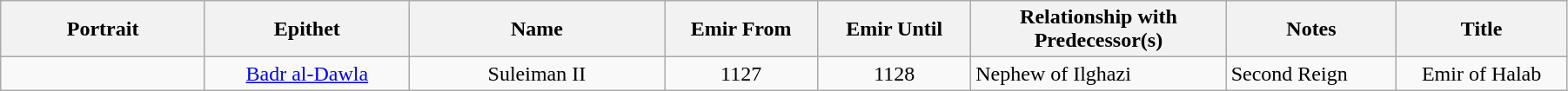<table width=95% class="wikitable">
<tr>
<th width=12%>Portrait</th>
<th width=12%>Epithet</th>
<th width=15%>Name</th>
<th width=9%>Emir From</th>
<th width=9%>Emir Until</th>
<th width=15%>Relationship with Predecessor(s)</th>
<th width=10%>Notes</th>
<th width=10%>Title</th>
</tr>
<tr>
<td align="center"></td>
<td align="center"><a href='#'>Badr al-Dawla</a></td>
<td align="center">Suleiman II</td>
<td align="center">1127</td>
<td align="center">1128</td>
<td>Nephew of Ilghazi</td>
<td>Second Reign</td>
<td align="center">Emir of Halab</td>
</tr>
</table>
